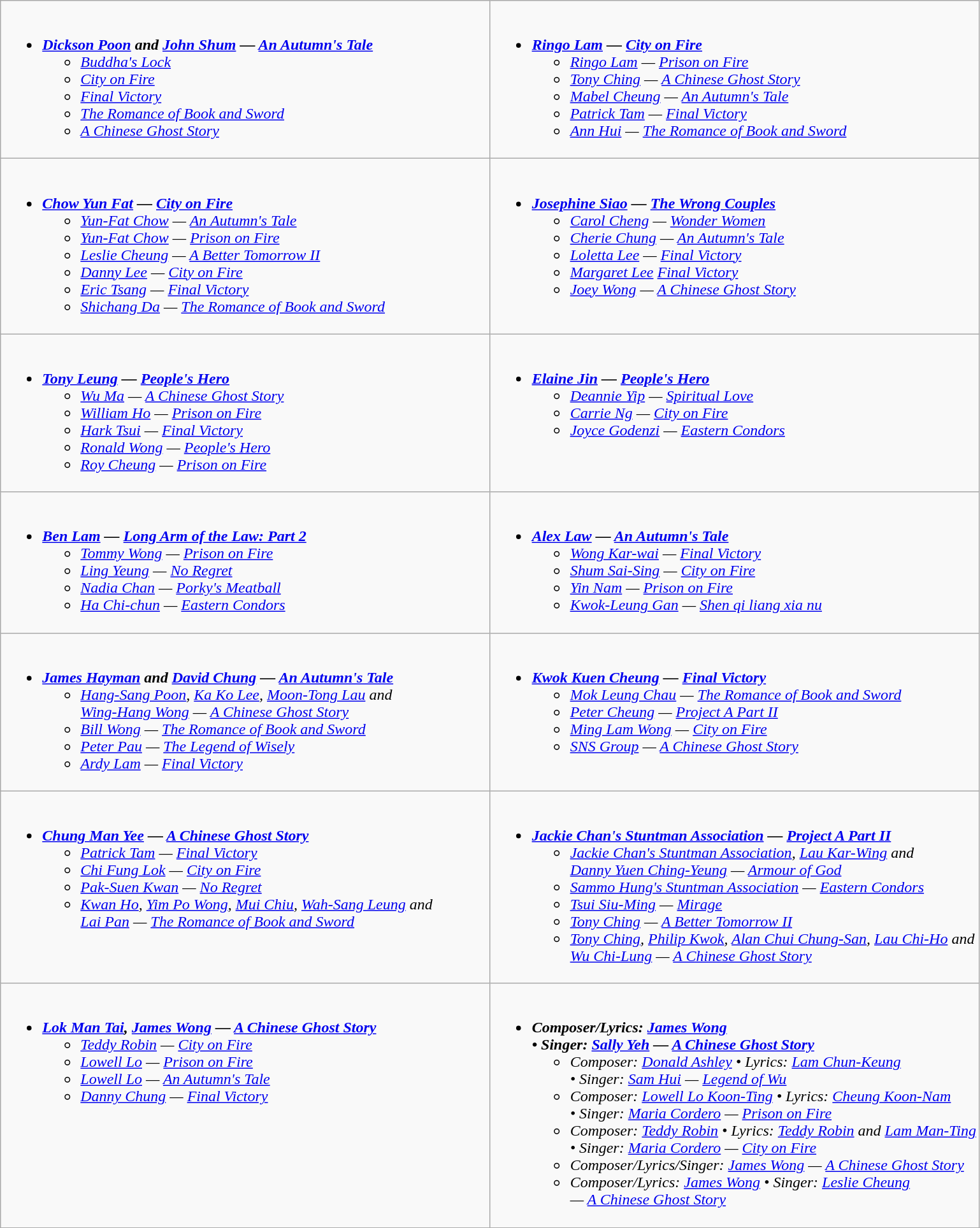<table class=wikitable>
<tr>
<td valign="top" width="50%"><br><ul><li><strong><em><a href='#'>Dickson Poon</a> and <a href='#'>John Shum</a> — <a href='#'>An Autumn's Tale</a></em></strong><ul><li><em><a href='#'>Buddha's Lock</a></em></li><li><em><a href='#'>City on Fire</a></em></li><li><em><a href='#'>Final Victory</a></em></li><li><em><a href='#'>The Romance of Book and Sword</a></em></li><li><em><a href='#'>A Chinese Ghost Story</a></em></li></ul></li></ul></td>
<td valign="top" width="50%"><br><ul><li><strong><em><a href='#'>Ringo Lam</a> — <a href='#'>City on Fire</a></em></strong><ul><li><em><a href='#'>Ringo Lam</a> — <a href='#'>Prison on Fire</a></em></li><li><em><a href='#'>Tony Ching</a> — <a href='#'>A Chinese Ghost Story</a></em></li><li><em><a href='#'>Mabel Cheung</a> — <a href='#'>An Autumn's Tale</a></em></li><li><em><a href='#'>Patrick Tam</a> — <a href='#'>Final Victory</a></em></li><li><em><a href='#'>Ann Hui</a> — <a href='#'>The Romance of Book and Sword</a></em></li></ul></li></ul></td>
</tr>
<tr>
<td valign="top" width="50%"><br><ul><li><strong><em><a href='#'>Chow Yun Fat</a> — <a href='#'>City on Fire</a></em></strong><ul><li><em><a href='#'>Yun-Fat Chow</a> — <a href='#'>An Autumn's Tale</a></em></li><li><em><a href='#'>Yun-Fat Chow</a> — <a href='#'>Prison on Fire</a></em></li><li><em><a href='#'>Leslie Cheung</a> — <a href='#'>A Better Tomorrow II</a></em></li><li><em><a href='#'>Danny Lee</a> — <a href='#'>City on Fire</a></em></li><li><em><a href='#'>Eric Tsang</a> — <a href='#'>Final Victory</a></em></li><li><em><a href='#'>Shichang Da</a> — <a href='#'>The Romance of Book and Sword</a></em></li></ul></li></ul></td>
<td valign="top" width="50%"><br><ul><li><strong><em><a href='#'>Josephine Siao</a> — <a href='#'>The Wrong Couples</a></em></strong><ul><li><em><a href='#'>Carol Cheng</a> — <a href='#'>Wonder Women</a></em></li><li><em><a href='#'>Cherie Chung</a> — <a href='#'>An Autumn's Tale</a></em></li><li><em><a href='#'>Loletta Lee</a> — <a href='#'>Final Victory</a></em></li><li><em><a href='#'>Margaret Lee</a> <a href='#'>Final Victory</a></em></li><li><em><a href='#'>Joey Wong</a> — <a href='#'>A Chinese Ghost Story</a></em></li></ul></li></ul></td>
</tr>
<tr>
<td valign="top" width="50%"><br><ul><li><strong><em><a href='#'>Tony Leung</a> — <a href='#'>People's Hero</a></em></strong><ul><li><em><a href='#'>Wu Ma</a> — <a href='#'>A Chinese Ghost Story</a></em></li><li><em><a href='#'>William Ho</a> — <a href='#'>Prison on Fire</a></em></li><li><em><a href='#'>Hark Tsui</a> — <a href='#'>Final Victory</a></em></li><li><em><a href='#'>Ronald Wong</a> — <a href='#'>People's Hero</a></em></li><li><em><a href='#'>Roy Cheung</a> — <a href='#'>Prison on Fire</a></em></li></ul></li></ul></td>
<td valign="top" width="50%"><br><ul><li><strong><em><a href='#'>Elaine Jin</a> — <a href='#'>People's Hero</a></em></strong><ul><li><em><a href='#'>Deannie Yip</a> — <a href='#'>Spiritual Love</a></em></li><li><em><a href='#'>Carrie Ng</a> — <a href='#'>City on Fire</a></em></li><li><em><a href='#'>Joyce Godenzi</a> — <a href='#'>Eastern Condors</a></em></li></ul></li></ul></td>
</tr>
<tr>
<td valign="top" width="50%"><br><ul><li><strong><em><a href='#'>Ben Lam</a> — <a href='#'>Long Arm of the Law: Part 2</a></em></strong><ul><li><em><a href='#'>Tommy Wong</a> — <a href='#'>Prison on Fire</a></em></li><li><em><a href='#'>Ling Yeung</a> — <a href='#'>No Regret</a></em></li><li><em><a href='#'>Nadia Chan</a> — <a href='#'>Porky's Meatball</a></em></li><li><em><a href='#'>Ha Chi-chun</a> — <a href='#'>Eastern Condors</a></em></li></ul></li></ul></td>
<td valign="top" width="50%"><br><ul><li><strong><em><a href='#'>Alex Law</a> — <a href='#'>An Autumn's Tale</a></em></strong><ul><li><em><a href='#'>Wong Kar-wai</a>  — <a href='#'>Final Victory</a></em></li><li><em><a href='#'>Shum Sai-Sing</a> — <a href='#'>City on Fire</a></em></li><li><em><a href='#'>Yin Nam</a> — <a href='#'>Prison on Fire</a></em></li><li><em><a href='#'>Kwok-Leung Gan</a> — <a href='#'>Shen qi liang xia nu</a></em></li></ul></li></ul></td>
</tr>
<tr>
<td valign="top" width="50%"><br><ul><li><strong><em><a href='#'>James Hayman</a> and <a href='#'>David Chung</a> — <a href='#'>An Autumn's Tale</a></em></strong><ul><li><em><a href='#'>Hang-Sang Poon</a>, <a href='#'>Ka Ko Lee</a>, <a href='#'>Moon-Tong Lau</a> and <br> <a href='#'>Wing-Hang Wong</a> — <a href='#'>A Chinese Ghost Story</a></em></li><li><em><a href='#'>Bill Wong</a> — <a href='#'>The Romance of Book and Sword</a></em></li><li><em><a href='#'>Peter Pau</a> — <a href='#'>The Legend of Wisely</a></em></li><li><em><a href='#'>Ardy Lam</a> — <a href='#'>Final Victory</a></em></li></ul></li></ul></td>
<td valign="top" width="50%"><br><ul><li><strong><em><a href='#'>Kwok Kuen Cheung</a> — <a href='#'>Final Victory</a></em></strong><ul><li><em><a href='#'>Mok Leung Chau</a> — <a href='#'>The Romance of Book and Sword</a></em></li><li><em><a href='#'>Peter Cheung</a> — <a href='#'>Project A Part II</a></em></li><li><em><a href='#'>Ming Lam Wong</a> — <a href='#'>City on Fire</a></em></li><li><em><a href='#'>SNS Group</a> — <a href='#'>A Chinese Ghost Story</a></em></li></ul></li></ul></td>
</tr>
<tr>
<td valign="top" width="50%"><br><ul><li><strong><em><a href='#'>Chung Man Yee</a> — <a href='#'>A Chinese Ghost Story</a></em></strong><ul><li><em><a href='#'>Patrick Tam</a> — <a href='#'>Final Victory</a></em></li><li><em><a href='#'>Chi Fung Lok</a> — <a href='#'>City on Fire</a></em></li><li><em><a href='#'>Pak-Suen Kwan</a> — <a href='#'>No Regret</a></em></li><li><em><a href='#'>Kwan Ho</a>, <a href='#'>Yim Po Wong</a>, <a href='#'>Mui Chiu</a>, <a href='#'>Wah-Sang Leung</a> and <br> <a href='#'>Lai Pan</a> — <a href='#'>The Romance of Book and Sword</a></em></li></ul></li></ul></td>
<td valign="top" width="50%"><br><ul><li><strong><em><a href='#'>Jackie Chan's Stuntman Association</a> — <a href='#'>Project A Part II</a></em></strong><ul><li><em><a href='#'>Jackie Chan's Stuntman Association</a>, <a href='#'>Lau Kar-Wing</a> and <br> <a href='#'>Danny Yuen Ching-Yeung</a> — <a href='#'>Armour of God</a></em></li><li><em><a href='#'>Sammo Hung's Stuntman Association</a> — <a href='#'>Eastern Condors</a></em></li><li><em><a href='#'>Tsui Siu-Ming</a> — <a href='#'>Mirage</a></em></li><li><em><a href='#'>Tony Ching</a> — <a href='#'>A Better Tomorrow II</a></em></li><li><em><a href='#'>Tony Ching</a>, <a href='#'>Philip Kwok</a>, <a href='#'>Alan Chui Chung-San</a>, <a href='#'>Lau Chi-Ho</a> and <br> <a href='#'>Wu Chi-Lung</a> — <a href='#'>A Chinese Ghost Story</a></em></li></ul></li></ul></td>
</tr>
<tr>
<td valign="top" width="50%"><br><ul><li><strong><em><a href='#'>Lok Man Tai</a>, <a href='#'>James Wong</a> — <a href='#'>A Chinese Ghost Story</a></em></strong><ul><li><em><a href='#'>Teddy Robin</a> — <a href='#'>City on Fire</a></em></li><li><em><a href='#'>Lowell Lo</a> — <a href='#'>Prison on Fire</a></em></li><li><em><a href='#'>Lowell Lo</a> — <a href='#'>An Autumn's Tale</a></em></li><li><em><a href='#'>Danny Chung</a> — <a href='#'>Final Victory</a></em></li></ul></li></ul></td>
<td valign="top" width="50%"><br><ul><li><strong><em>Composer/Lyrics: <a href='#'>James Wong</a> <br> • Singer: <a href='#'>Sally Yeh</a> —  <a href='#'>A Chinese Ghost Story</a></em></strong><ul><li><em>Composer: <a href='#'>Donald Ashley</a> • Lyrics: <a href='#'>Lam Chun-Keung</a> <br> • Singer: <a href='#'>Sam Hui</a> —  <a href='#'>Legend of Wu</a></em></li><li><em>Composer: <a href='#'>Lowell Lo Koon-Ting</a> • Lyrics: <a href='#'>Cheung Koon-Nam</a> <br> • Singer: <a href='#'>Maria Cordero</a> —  <a href='#'>Prison on Fire</a> </em></li><li><em>Composer: <a href='#'>Teddy Robin</a> • Lyrics: <a href='#'>Teddy Robin</a> and <a href='#'>Lam Man-Ting</a> <br> • Singer: <a href='#'>Maria Cordero</a> —  <a href='#'>City on Fire</a> </em></li><li><em>Composer/Lyrics/Singer: <a href='#'>James Wong</a> —  <a href='#'>A Chinese Ghost Story</a> </em></li><li><em>Composer/Lyrics: <a href='#'>James Wong</a> • Singer: <a href='#'>Leslie Cheung</a> <br> —  <a href='#'>A Chinese Ghost Story</a></em></li></ul></li></ul></td>
</tr>
<tr>
</tr>
</table>
